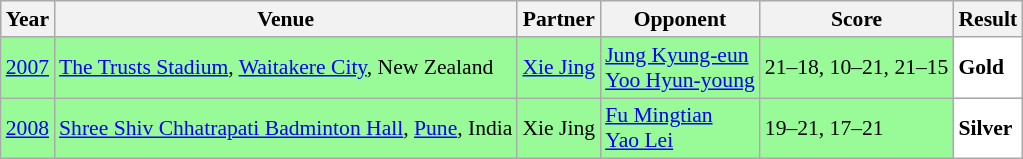<table class="sortable wikitable" style="font-size: 90%;">
<tr>
<th>Year</th>
<th>Venue</th>
<th>Partner</th>
<th>Opponent</th>
<th>Score</th>
<th>Result</th>
</tr>
<tr style="background:#98FB98">
<td align="center"><a href='#'>2007</a></td>
<td align="left"><a href='#'>The Trusts Stadium</a>, <a href='#'>Waitakere City</a>, New Zealand</td>
<td align="left"> <a href='#'>Xie Jing</a></td>
<td align="left"> <a href='#'>Jung Kyung-eun</a><br> <a href='#'>Yoo Hyun-young</a></td>
<td align="left">21–18, 10–21, 21–15</td>
<td style="text-align:left; background:white"> <strong>Gold</strong></td>
</tr>
<tr style="background:#98FB98">
<td align="center"><a href='#'>2008</a></td>
<td align="left"><a href='#'>Shree Shiv Chhatrapati Badminton Hall</a>, <a href='#'>Pune</a>, India</td>
<td align="left"> Xie Jing</td>
<td align="left"> <a href='#'>Fu Mingtian</a><br> <a href='#'>Yao Lei</a></td>
<td align="left">19–21, 17–21</td>
<td style="text-align:left; background:white"> <strong>Silver</strong></td>
</tr>
</table>
